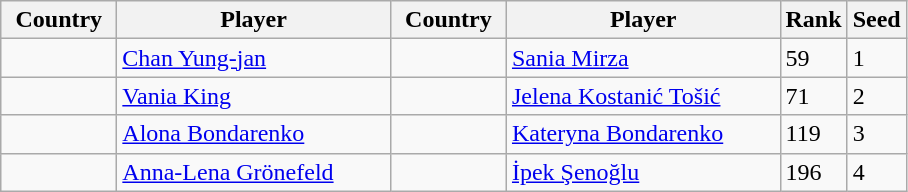<table class="sortable wikitable">
<tr>
<th width="70">Country</th>
<th width="175">Player</th>
<th width="70">Country</th>
<th width="175">Player</th>
<th>Rank</th>
<th>Seed</th>
</tr>
<tr>
<td></td>
<td><a href='#'>Chan Yung-jan</a></td>
<td></td>
<td><a href='#'>Sania Mirza</a></td>
<td>59</td>
<td>1</td>
</tr>
<tr>
<td></td>
<td><a href='#'>Vania King</a></td>
<td></td>
<td><a href='#'>Jelena Kostanić Tošić</a></td>
<td>71</td>
<td>2</td>
</tr>
<tr>
<td></td>
<td><a href='#'>Alona Bondarenko</a></td>
<td></td>
<td><a href='#'>Kateryna Bondarenko</a></td>
<td>119</td>
<td>3</td>
</tr>
<tr>
<td></td>
<td><a href='#'>Anna-Lena Grönefeld</a></td>
<td></td>
<td><a href='#'>İpek Şenoğlu</a></td>
<td>196</td>
<td>4</td>
</tr>
</table>
